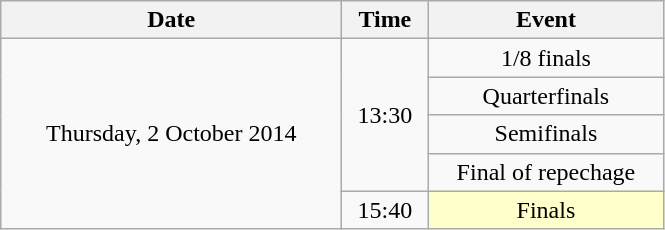<table class = "wikitable" style="text-align:center;">
<tr>
<th width=220>Date</th>
<th width=50>Time</th>
<th width=150>Event</th>
</tr>
<tr>
<td rowspan=5>Thursday, 2 October 2014</td>
<td rowspan=4>13:30</td>
<td>1/8 finals</td>
</tr>
<tr>
<td>Quarterfinals</td>
</tr>
<tr>
<td>Semifinals</td>
</tr>
<tr>
<td>Final of repechage</td>
</tr>
<tr>
<td>15:40</td>
<td bgcolor=ffffcc>Finals</td>
</tr>
</table>
